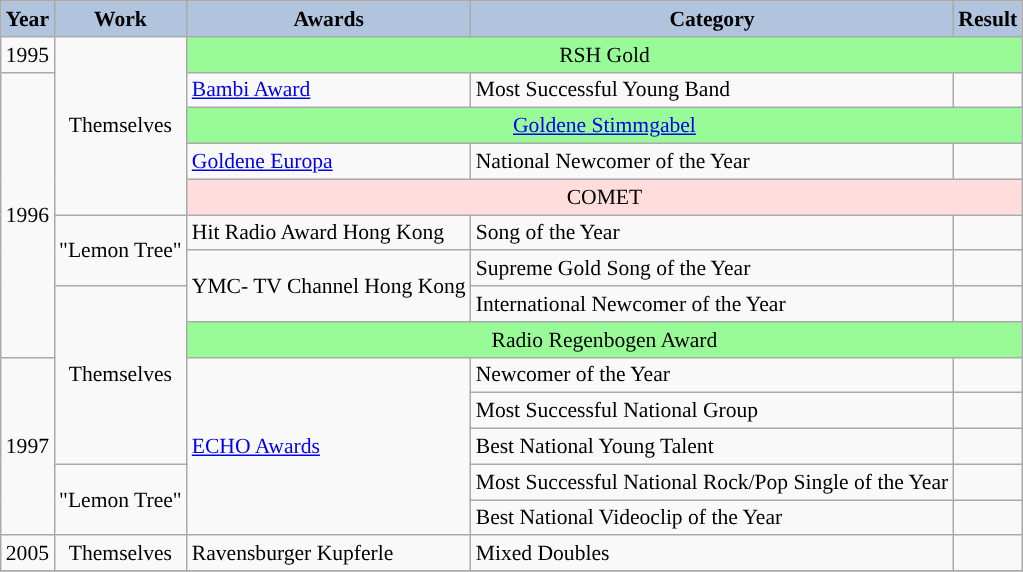<table class="wikitable" style="font-size: 90%; background: #f9f9f9">
<tr align="center">
<th style="background:#B0C4DE;">Year</th>
<th style="background:#B0C4DE;">Work</th>
<th style="background:#B0C4DE;">Awards</th>
<th style="background:#B0C4DE;">Category</th>
<th style="background:#B0C4DE;">Result</th>
</tr>
<tr>
<td>1995</td>
<td rowspan="5" align="center">Themselves</td>
<td colspan="3" align="center" style="background: #98FB98">RSH Gold</td>
</tr>
<tr>
<td rowspan="8">1996</td>
<td><a href='#'>Bambi Award</a></td>
<td>Most Successful Young Band</td>
<td></td>
</tr>
<tr>
<td colspan="3" align="center" style="background: #98FB98"><a href='#'>Goldene Stimmgabel</a></td>
</tr>
<tr>
<td><a href='#'>Goldene Europa</a></td>
<td>National Newcomer of the Year</td>
<td></td>
</tr>
<tr>
<td colspan="3" align="center" style="background: #FDD">COMET</td>
</tr>
<tr>
<td rowspan="2" align="center">"Lemon Tree"</td>
<td>Hit Radio Award Hong Kong</td>
<td>Song of the Year</td>
<td></td>
</tr>
<tr>
<td rowspan="2">YMC- TV Channel Hong Kong</td>
<td>Supreme Gold Song of the Year</td>
<td></td>
</tr>
<tr>
<td rowspan="5" align="center">Themselves</td>
<td>International Newcomer of the Year</td>
<td></td>
</tr>
<tr>
<td colspan="3" align="center" style="background: #98FB98">Radio Regenbogen Award</td>
</tr>
<tr>
<td rowspan="5">1997</td>
<td rowspan="5"><a href='#'>ECHO Awards</a></td>
<td>Newcomer of the Year</td>
<td></td>
</tr>
<tr>
<td>Most Successful National Group</td>
<td></td>
</tr>
<tr>
<td>Best National Young Talent</td>
<td></td>
</tr>
<tr>
<td rowspan="2" align="center">"Lemon Tree"</td>
<td>Most Successful National Rock/Pop Single of the Year</td>
<td></td>
</tr>
<tr>
<td>Best National Videoclip of the Year</td>
<td></td>
</tr>
<tr>
<td>2005</td>
<td align="center">Themselves</td>
<td>Ravensburger Kupferle</td>
<td>Mixed Doubles</td>
<td></td>
</tr>
<tr>
</tr>
</table>
